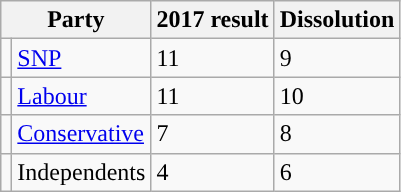<table class="wikitable">
<tr>
<th scope="col"; colspan="2">Party</th>
<th scope="col">2017 result</th>
<th scope="col">Dissolution</th>
</tr>
<tr>
<td style="background:"></td>
<td scope="row"><a href='#'>SNP</a></td>
<td>11</td>
<td>9</td>
</tr>
<tr>
<td style="background:"></td>
<td scope="row"><a href='#'>Labour</a></td>
<td>11</td>
<td>10</td>
</tr>
<tr>
<td style="background:"></td>
<td scope="row"><a href='#'>Conservative</a></td>
<td>7</td>
<td>8</td>
</tr>
<tr>
<td style="background:"></td>
<td scope="row">Independents</td>
<td>4</td>
<td>6</td>
</tr>
</table>
